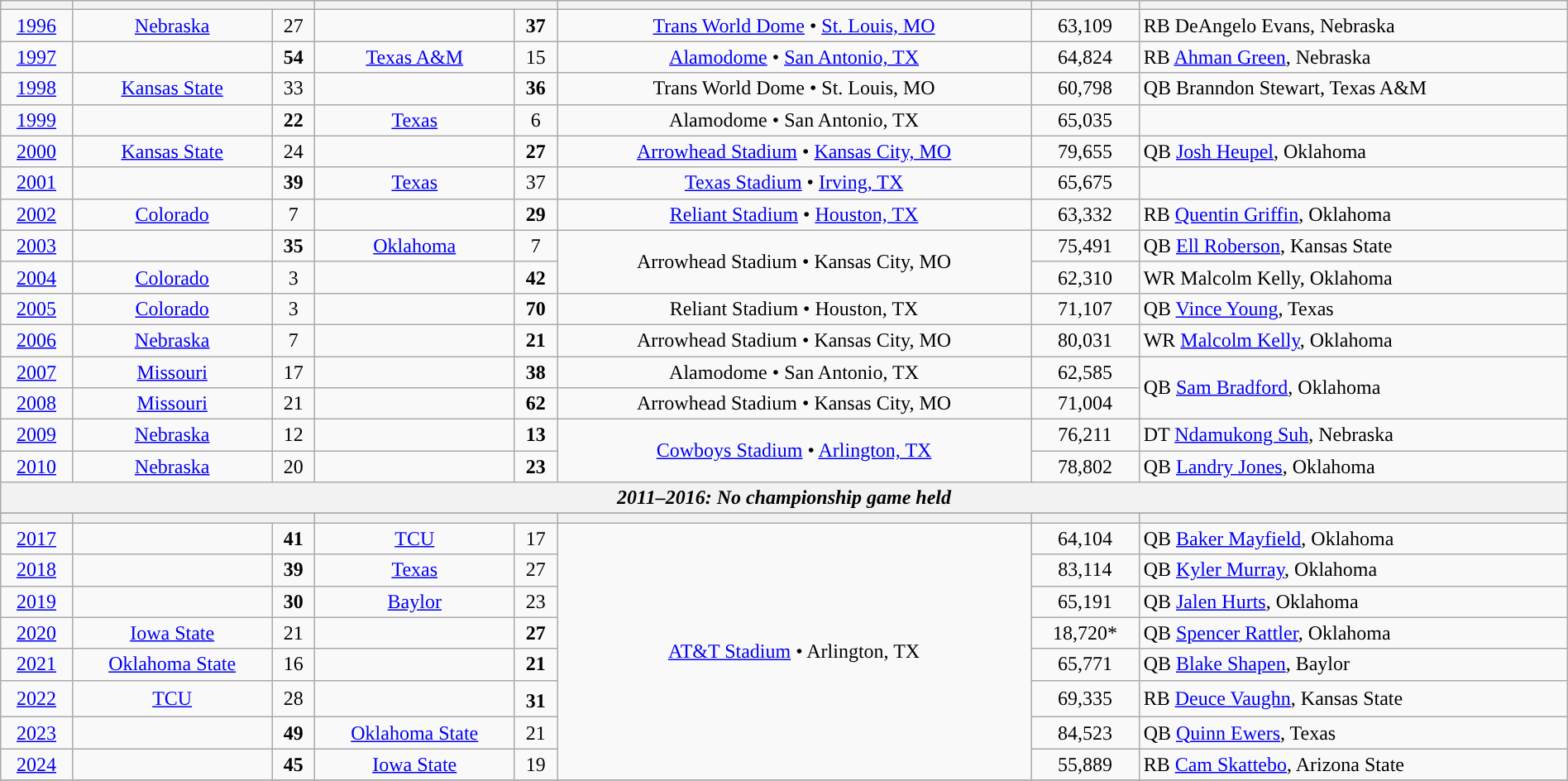<table class="wikitable" style="text-align:center;" width=100%>
<tr>
<th></th>
<th colspan="2"></th>
<th colspan="2"></th>
<th></th>
<th></th>
<th></th>
</tr>
<tr>
<td><a href='#'>1996</a></td>
<td> <a href='#'>Nebraska</a></td>
<td>27</td>
<td style=><strong><a href='#'></a></strong></td>
<td><strong>37</strong></td>
<td><a href='#'>Trans World Dome</a> • <a href='#'>St. Louis, MO</a></td>
<td>63,109</td>
<td align=left>RB DeAngelo Evans, Nebraska</td>
</tr>
<tr>
<td><a href='#'>1997</a></td>
<td style=> <strong><a href='#'></a></strong></td>
<td><strong>54</strong></td>
<td> <a href='#'>Texas A&M</a></td>
<td>15</td>
<td><a href='#'>Alamodome</a> • <a href='#'>San Antonio, TX</a></td>
<td>64,824</td>
<td align=left>RB <a href='#'>Ahman Green</a>, Nebraska</td>
</tr>
<tr>
<td><a href='#'>1998</a></td>
<td> <a href='#'>Kansas State</a></td>
<td>33</td>
<td style=> <strong><a href='#'></a></strong></td>
<td><strong>36</strong></td>
<td>Trans World Dome • St. Louis, MO</td>
<td>60,798</td>
<td align=left>QB Branndon Stewart, Texas A&M</td>
</tr>
<tr>
<td><a href='#'>1999</a></td>
<td style=> <strong><a href='#'></a></strong></td>
<td><strong>22</strong></td>
<td> <a href='#'>Texas</a></td>
<td>6</td>
<td>Alamodome • San Antonio, TX</td>
<td>65,035</td>
<td align=left></td>
</tr>
<tr>
<td><a href='#'>2000</a></td>
<td> <a href='#'>Kansas State</a></td>
<td>24</td>
<td style=> <strong><a href='#'></a></strong></td>
<td><strong>27</strong></td>
<td><a href='#'>Arrowhead Stadium</a> • <a href='#'>Kansas City, MO</a></td>
<td>79,655</td>
<td align=left>QB <a href='#'>Josh Heupel</a>, Oklahoma</td>
</tr>
<tr>
<td><a href='#'>2001</a></td>
<td style=> <strong><a href='#'></a></strong></td>
<td><strong>39</strong></td>
<td> <a href='#'>Texas</a></td>
<td>37</td>
<td><a href='#'>Texas Stadium</a> • <a href='#'>Irving, TX</a></td>
<td>65,675</td>
<td align=left></td>
</tr>
<tr>
<td><a href='#'>2002</a></td>
<td> <a href='#'>Colorado</a></td>
<td>7</td>
<td style=> <strong><a href='#'></a></strong></td>
<td><strong>29</strong></td>
<td><a href='#'>Reliant Stadium</a> • <a href='#'>Houston, TX</a></td>
<td>63,332</td>
<td align=left>RB <a href='#'>Quentin Griffin</a>, Oklahoma</td>
</tr>
<tr>
<td><a href='#'>2003</a></td>
<td style=> <strong><a href='#'></a></strong></td>
<td><strong>35</strong></td>
<td> <a href='#'>Oklahoma</a></td>
<td>7</td>
<td rowspan=2>Arrowhead Stadium • Kansas City, MO</td>
<td>75,491</td>
<td align=left>QB <a href='#'>Ell Roberson</a>, Kansas State</td>
</tr>
<tr>
<td><a href='#'>2004</a></td>
<td><a href='#'>Colorado</a></td>
<td>3</td>
<td style=> <strong><a href='#'></a></strong></td>
<td><strong>42</strong></td>
<td>62,310</td>
<td align=left>WR Malcolm Kelly, Oklahoma</td>
</tr>
<tr>
<td><a href='#'>2005</a></td>
<td><a href='#'>Colorado</a></td>
<td>3</td>
<td style=> <strong><a href='#'></a></strong></td>
<td><strong>70</strong></td>
<td>Reliant Stadium • Houston, TX</td>
<td>71,107</td>
<td align=left>QB <a href='#'>Vince Young</a>, Texas</td>
</tr>
<tr>
<td><a href='#'>2006</a></td>
<td> <a href='#'>Nebraska</a></td>
<td>7</td>
<td style=> <strong><a href='#'></a></strong></td>
<td><strong>21</strong></td>
<td>Arrowhead Stadium • Kansas City, MO</td>
<td>80,031</td>
<td align=left>WR <a href='#'>Malcolm Kelly</a>, Oklahoma</td>
</tr>
<tr>
<td><a href='#'>2007</a></td>
<td> <a href='#'>Missouri</a></td>
<td>17</td>
<td style=> <strong><a href='#'></a></strong></td>
<td><strong>38</strong></td>
<td>Alamodome • San Antonio, TX</td>
<td>62,585</td>
<td rowspan="2" align="left">QB <a href='#'>Sam Bradford</a>, Oklahoma</td>
</tr>
<tr>
<td><a href='#'>2008</a></td>
<td> <a href='#'>Missouri</a></td>
<td>21</td>
<td style=> <strong><a href='#'></a></strong></td>
<td><strong>62</strong></td>
<td>Arrowhead Stadium • Kansas City, MO</td>
<td>71,004</td>
</tr>
<tr>
<td><a href='#'>2009</a></td>
<td> <a href='#'>Nebraska</a></td>
<td>12</td>
<td style=> <strong><a href='#'></a></strong></td>
<td><strong>13</strong></td>
<td rowspan=2><a href='#'>Cowboys Stadium</a> • <a href='#'>Arlington, TX</a></td>
<td>76,211</td>
<td align=left>DT <a href='#'>Ndamukong Suh</a>, Nebraska</td>
</tr>
<tr>
<td><a href='#'>2010</a></td>
<td> <a href='#'>Nebraska</a></td>
<td>20</td>
<td style=> <strong><a href='#'></a></strong></td>
<td><strong>23</strong></td>
<td>78,802</td>
<td align=left>QB <a href='#'>Landry Jones</a>, Oklahoma</td>
</tr>
<tr>
<th colspan="8"><em>2011–2016: No championship game held</em></th>
</tr>
<tr>
</tr>
<tr>
</tr>
<tr>
</tr>
<tr>
<th></th>
<th colspan="2"></th>
<th colspan="2"></th>
<th></th>
<th></th>
<th></th>
</tr>
<tr>
<td><a href='#'>2017</a></td>
<td style=> <strong><a href='#'></a></strong></td>
<td><strong>41</strong></td>
<td> <a href='#'>TCU</a></td>
<td>17</td>
<td rowspan=8><a href='#'>AT&T Stadium</a> • Arlington, TX</td>
<td>64,104</td>
<td align=left>QB <a href='#'>Baker Mayfield</a>, Oklahoma</td>
</tr>
<tr>
<td><a href='#'>2018</a></td>
<td style=> <strong><a href='#'></a></strong></td>
<td><strong>39</strong></td>
<td> <a href='#'>Texas</a></td>
<td>27</td>
<td>83,114</td>
<td align=left>QB <a href='#'>Kyler Murray</a>, Oklahoma</td>
</tr>
<tr>
<td><a href='#'>2019</a></td>
<td style=><strong> <a href='#'></a></strong></td>
<td><strong>30</strong></td>
<td> <a href='#'>Baylor</a></td>
<td>23</td>
<td>65,191</td>
<td align=left>QB <a href='#'>Jalen Hurts</a>, Oklahoma</td>
</tr>
<tr>
<td><a href='#'>2020</a></td>
<td> <a href='#'>Iowa State</a></td>
<td>21</td>
<td style=><strong> <a href='#'></a></strong></td>
<td><strong>27</strong></td>
<td>18,720*</td>
<td align=left>QB <a href='#'>Spencer Rattler</a>, Oklahoma</td>
</tr>
<tr>
<td><a href='#'>2021</a></td>
<td> <a href='#'>Oklahoma State</a></td>
<td>16</td>
<td style=><strong> <a href='#'></a></strong></td>
<td><strong>21</strong></td>
<td>65,771</td>
<td align=left>QB <a href='#'>Blake Shapen</a>, Baylor</td>
</tr>
<tr>
<td><a href='#'>2022</a></td>
<td> <a href='#'>TCU</a></td>
<td>28</td>
<td style=><strong> <a href='#'></a></strong></td>
<td><strong>31</strong><sup></sup></td>
<td>69,335</td>
<td align=left>RB <a href='#'>Deuce Vaughn</a>, Kansas State</td>
</tr>
<tr>
<td><a href='#'>2023</a></td>
<td style=> <strong><a href='#'></a></strong></td>
<td><strong>49</strong></td>
<td> <a href='#'>Oklahoma State</a></td>
<td>21</td>
<td>84,523</td>
<td align=left>QB <a href='#'>Quinn Ewers</a>, Texas</td>
</tr>
<tr>
<td><a href='#'>2024</a></td>
<td style=> <strong><a href='#'></a></strong></td>
<td><strong>45</strong></td>
<td> <a href='#'>Iowa State</a></td>
<td>19</td>
<td>55,889</td>
<td align=left>RB <a href='#'>Cam Skattebo</a>, Arizona State</td>
</tr>
<tr>
</tr>
</table>
